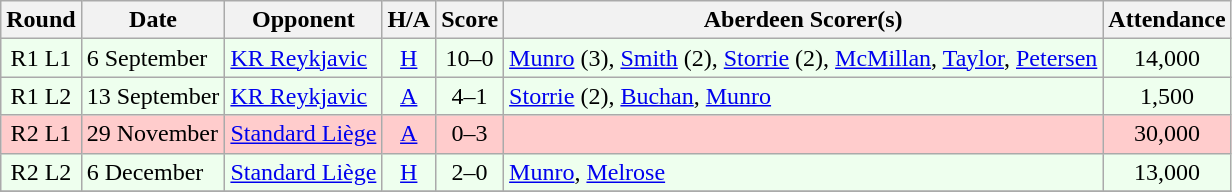<table class="wikitable" style="text-align:center">
<tr>
<th>Round</th>
<th>Date</th>
<th>Opponent</th>
<th>H/A</th>
<th>Score</th>
<th>Aberdeen Scorer(s)</th>
<th>Attendance</th>
</tr>
<tr bgcolor=#EEFFEE>
<td>R1 L1</td>
<td align=left>6 September</td>
<td align=left> <a href='#'>KR Reykjavic</a></td>
<td><a href='#'>H</a></td>
<td>10–0</td>
<td align=left><a href='#'>Munro</a> (3), <a href='#'>Smith</a> (2), <a href='#'>Storrie</a> (2), <a href='#'>McMillan</a>, <a href='#'>Taylor</a>, <a href='#'>Petersen</a></td>
<td>14,000</td>
</tr>
<tr bgcolor=#EEFFEE>
<td>R1 L2</td>
<td align=left>13 September</td>
<td align=left> <a href='#'>KR Reykjavic</a></td>
<td><a href='#'>A</a></td>
<td>4–1</td>
<td align=left><a href='#'>Storrie</a> (2), <a href='#'>Buchan</a>, <a href='#'>Munro</a></td>
<td>1,500</td>
</tr>
<tr bgcolor=#FFCCCC>
<td>R2 L1</td>
<td align=left>29 November</td>
<td align=left> <a href='#'>Standard Liège</a></td>
<td><a href='#'>A</a></td>
<td>0–3</td>
<td align=left></td>
<td>30,000</td>
</tr>
<tr bgcolor=#EEFFEE>
<td>R2 L2</td>
<td align=left>6 December</td>
<td align=left> <a href='#'>Standard Liège</a></td>
<td><a href='#'>H</a></td>
<td>2–0</td>
<td align=left><a href='#'>Munro</a>, <a href='#'>Melrose</a></td>
<td>13,000</td>
</tr>
<tr>
</tr>
</table>
